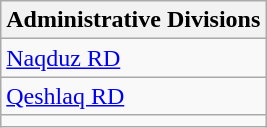<table class="wikitable">
<tr>
<th>Administrative Divisions</th>
</tr>
<tr>
<td><a href='#'>Naqduz RD</a></td>
</tr>
<tr>
<td><a href='#'>Qeshlaq RD</a></td>
</tr>
<tr>
<td colspan=1></td>
</tr>
</table>
